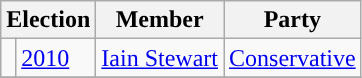<table class="wikitable">
<tr>
<th colspan="2">Election</th>
<th>Member</th>
<th>Party</th>
</tr>
<tr>
<td style="color:inherit;background-color: "></td>
<td><a href='#'>2010</a></td>
<td><a href='#'>Iain Stewart</a></td>
<td><a href='#'>Conservative</a></td>
</tr>
<tr>
</tr>
</table>
